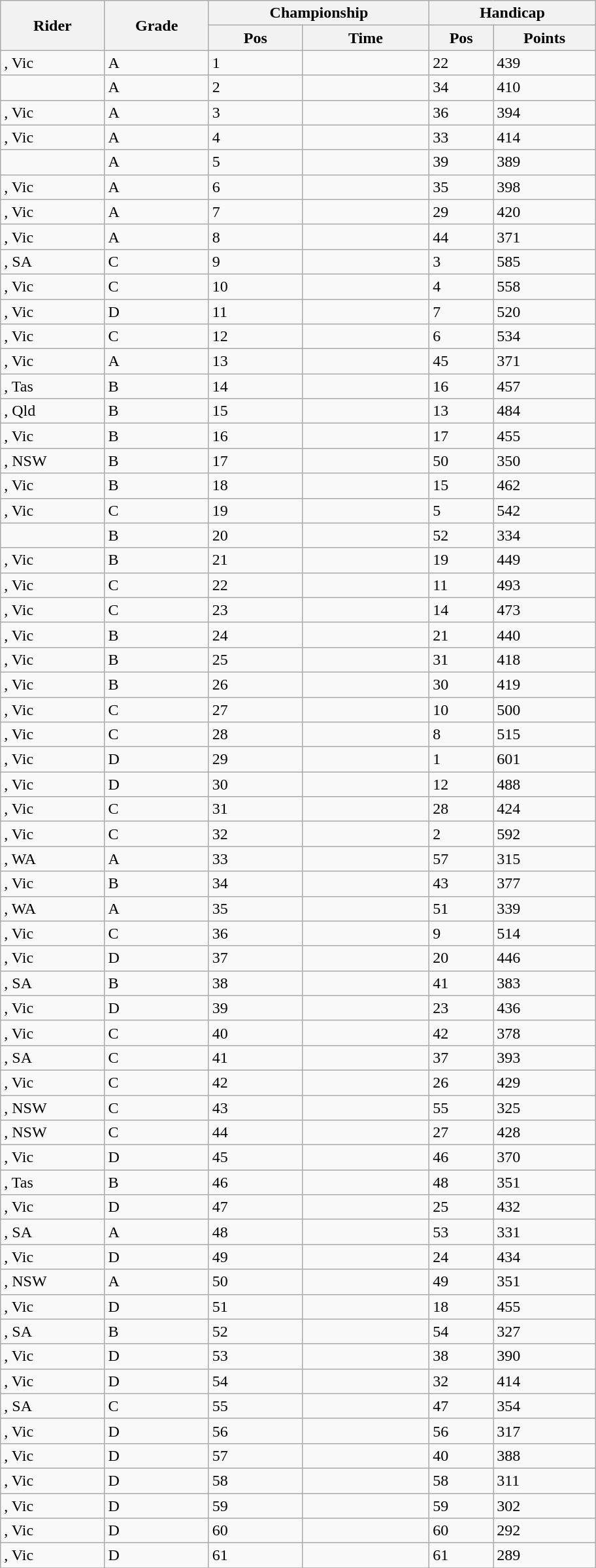<table class="collapsible collapsed wikitable sortable" style="width:38em;margin-top:0;">
<tr>
<th rowspan="2">Rider</th>
<th rowspan="2">Grade</th>
<th colspan="2">Championship</th>
<th colspan="2">Handicap</th>
</tr>
<tr>
<th>Pos</th>
<th>Time</th>
<th>Pos</th>
<th>Points</th>
</tr>
<tr>
<td>, Vic</td>
<td>A</td>
<td>1</td>
<td style=></td>
<td>22</td>
<td>439</td>
</tr>
<tr>
<td></td>
<td>A</td>
<td>2</td>
<td style=></td>
<td>34</td>
<td>410</td>
</tr>
<tr>
<td>, Vic</td>
<td>A</td>
<td>3</td>
<td style=></td>
<td>36</td>
<td>394</td>
</tr>
<tr>
<td>, Vic</td>
<td>A</td>
<td>4</td>
<td style=></td>
<td>33</td>
<td>414</td>
</tr>
<tr>
<td></td>
<td>A</td>
<td>5</td>
<td style=></td>
<td>39</td>
<td>389</td>
</tr>
<tr>
<td>, Vic</td>
<td>A</td>
<td>6</td>
<td style=></td>
<td>35</td>
<td>398</td>
</tr>
<tr>
<td>, Vic</td>
<td>A</td>
<td>7</td>
<td style=></td>
<td>29</td>
<td>420</td>
</tr>
<tr>
<td>, Vic</td>
<td>A</td>
<td>8</td>
<td style=></td>
<td>44</td>
<td>371</td>
</tr>
<tr>
<td>, SA</td>
<td>C</td>
<td>9</td>
<td style=></td>
<td>3</td>
<td>585</td>
</tr>
<tr>
<td>, Vic</td>
<td>C</td>
<td>10</td>
<td style=></td>
<td>4</td>
<td>558</td>
</tr>
<tr>
<td>, Vic</td>
<td>D</td>
<td>11</td>
<td style=></td>
<td>7</td>
<td>520</td>
</tr>
<tr>
<td>, Vic</td>
<td>C</td>
<td>12</td>
<td style=></td>
<td>6</td>
<td>534</td>
</tr>
<tr>
<td>, Vic</td>
<td>A</td>
<td>13</td>
<td style=></td>
<td>45</td>
<td>371</td>
</tr>
<tr>
<td>, Tas</td>
<td>B</td>
<td>14</td>
<td style=></td>
<td>16</td>
<td>457</td>
</tr>
<tr>
<td>, Qld</td>
<td>B</td>
<td>15</td>
<td style=></td>
<td>13</td>
<td>484</td>
</tr>
<tr>
<td>, Vic</td>
<td>B</td>
<td>16</td>
<td style=></td>
<td>17</td>
<td>455</td>
</tr>
<tr>
<td>, NSW</td>
<td>B</td>
<td>17</td>
<td style=></td>
<td>50</td>
<td>350</td>
</tr>
<tr>
<td>, Vic</td>
<td>B</td>
<td>18</td>
<td style=></td>
<td>15</td>
<td>462</td>
</tr>
<tr>
<td>, Vic</td>
<td>C</td>
<td>19</td>
<td style=></td>
<td>5</td>
<td>542</td>
</tr>
<tr>
<td></td>
<td>B</td>
<td>20</td>
<td style=></td>
<td>52</td>
<td>334</td>
</tr>
<tr>
<td>, Vic</td>
<td>B</td>
<td>21</td>
<td style=></td>
<td>19</td>
<td>449</td>
</tr>
<tr>
<td>, Vic</td>
<td>C</td>
<td>22</td>
<td style=></td>
<td>11</td>
<td>493</td>
</tr>
<tr>
<td>, Vic</td>
<td>C</td>
<td>23</td>
<td style=></td>
<td>14</td>
<td>473</td>
</tr>
<tr>
<td>, Vic</td>
<td>B</td>
<td>24</td>
<td style=></td>
<td>21</td>
<td>440</td>
</tr>
<tr>
<td>, Vic</td>
<td>B</td>
<td>25</td>
<td style=></td>
<td>31</td>
<td>418</td>
</tr>
<tr>
<td>, Vic</td>
<td>B</td>
<td>26</td>
<td style=></td>
<td>30</td>
<td>419</td>
</tr>
<tr>
<td>, Vic</td>
<td>C</td>
<td>27</td>
<td style=></td>
<td>10</td>
<td>500</td>
</tr>
<tr>
<td>, Vic</td>
<td>C</td>
<td>28</td>
<td style=></td>
<td>8</td>
<td>515</td>
</tr>
<tr>
<td>, Vic</td>
<td>D</td>
<td>29</td>
<td style=></td>
<td>1</td>
<td>601</td>
</tr>
<tr>
<td>, Vic</td>
<td>D</td>
<td>30</td>
<td style=></td>
<td>12</td>
<td>488</td>
</tr>
<tr>
<td>, Vic</td>
<td>C</td>
<td>31</td>
<td style=></td>
<td>28</td>
<td>424</td>
</tr>
<tr>
<td>, Vic</td>
<td>C</td>
<td>32</td>
<td style=></td>
<td>2</td>
<td>592</td>
</tr>
<tr>
<td>, WA</td>
<td>A</td>
<td>33</td>
<td style=></td>
<td>57</td>
<td>315</td>
</tr>
<tr>
<td>, Vic</td>
<td>B</td>
<td>34</td>
<td style=></td>
<td>43</td>
<td>377</td>
</tr>
<tr>
<td>, WA</td>
<td>A</td>
<td>35</td>
<td style=></td>
<td>51</td>
<td>339</td>
</tr>
<tr>
<td>, Vic</td>
<td>C</td>
<td>36</td>
<td style=></td>
<td>9</td>
<td>514</td>
</tr>
<tr>
<td>, Vic</td>
<td>D</td>
<td>37</td>
<td style=></td>
<td>20</td>
<td>446</td>
</tr>
<tr>
<td>, SA</td>
<td>B</td>
<td>38</td>
<td style=></td>
<td>41</td>
<td>383</td>
</tr>
<tr>
<td>, Vic</td>
<td>D</td>
<td>39</td>
<td style=></td>
<td>23</td>
<td>436</td>
</tr>
<tr>
<td>, Vic</td>
<td>C</td>
<td>40</td>
<td style=></td>
<td>42</td>
<td>378</td>
</tr>
<tr>
<td>, SA</td>
<td>C</td>
<td>41</td>
<td style=></td>
<td>37</td>
<td>393</td>
</tr>
<tr>
<td>, Vic</td>
<td>C</td>
<td>42</td>
<td style=></td>
<td>26</td>
<td>429</td>
</tr>
<tr>
<td>, NSW</td>
<td>C</td>
<td>43</td>
<td style=></td>
<td>55</td>
<td>325</td>
</tr>
<tr>
<td>, NSW</td>
<td>C</td>
<td>44</td>
<td style=></td>
<td>27</td>
<td>428</td>
</tr>
<tr>
<td>, Vic</td>
<td>D</td>
<td>45</td>
<td style=></td>
<td>46</td>
<td>370</td>
</tr>
<tr>
<td>, Tas</td>
<td>B</td>
<td>46</td>
<td style=></td>
<td>48</td>
<td>351</td>
</tr>
<tr>
<td>, Vic</td>
<td>D</td>
<td>47</td>
<td style=></td>
<td>25</td>
<td>432</td>
</tr>
<tr>
<td>, SA</td>
<td>A</td>
<td>48</td>
<td style=></td>
<td>53</td>
<td>331</td>
</tr>
<tr>
<td>, Vic</td>
<td>D</td>
<td>49</td>
<td style=></td>
<td>24</td>
<td>434</td>
</tr>
<tr>
<td>, NSW</td>
<td>A</td>
<td>50</td>
<td style=></td>
<td>49</td>
<td>351</td>
</tr>
<tr>
<td>, Vic</td>
<td>D</td>
<td>51</td>
<td style=></td>
<td>18</td>
<td>455</td>
</tr>
<tr>
<td>, SA</td>
<td>B</td>
<td>52</td>
<td style=></td>
<td>54</td>
<td>327</td>
</tr>
<tr>
<td>, Vic</td>
<td>D</td>
<td>53</td>
<td style=></td>
<td>38</td>
<td>390</td>
</tr>
<tr>
<td>, Vic</td>
<td>D</td>
<td>54</td>
<td style=></td>
<td>32</td>
<td>414</td>
</tr>
<tr>
<td>, SA</td>
<td>C</td>
<td>55</td>
<td style=></td>
<td>47</td>
<td>354</td>
</tr>
<tr>
<td>, Vic</td>
<td>D</td>
<td>56</td>
<td style=></td>
<td>56</td>
<td>317</td>
</tr>
<tr>
<td>, Vic</td>
<td>D</td>
<td>57</td>
<td style=></td>
<td>40</td>
<td>388</td>
</tr>
<tr>
<td>, Vic</td>
<td>D</td>
<td>58</td>
<td style=></td>
<td>58</td>
<td>311</td>
</tr>
<tr>
<td>, Vic</td>
<td>D</td>
<td>59</td>
<td style=></td>
<td>59</td>
<td>302</td>
</tr>
<tr>
<td>, Vic</td>
<td>D</td>
<td>60</td>
<td style=></td>
<td>60</td>
<td>292</td>
</tr>
<tr>
<td>, Vic</td>
<td>D</td>
<td>61</td>
<td style=></td>
<td>61</td>
<td>289</td>
</tr>
<tr>
</tr>
</table>
